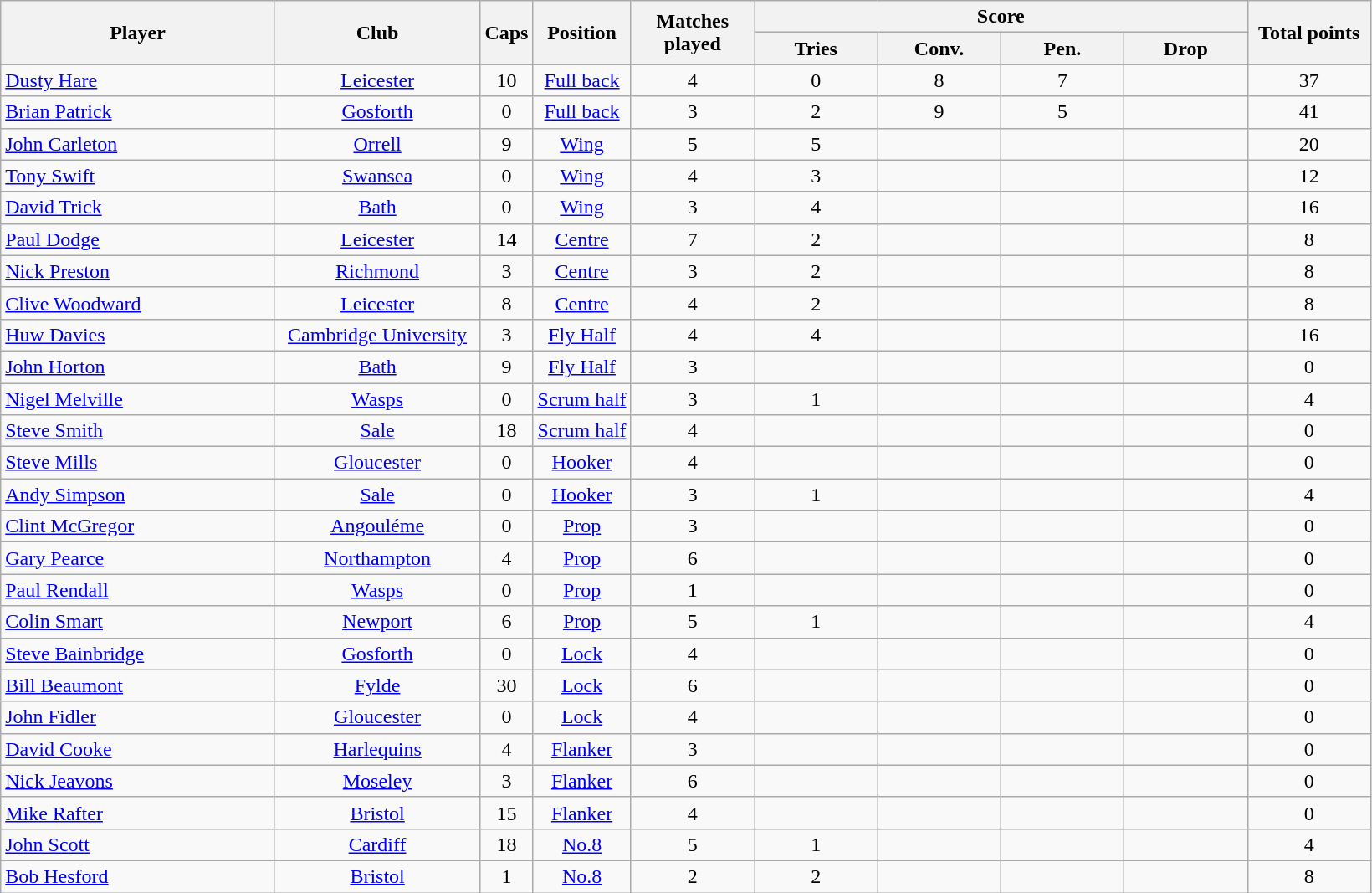<table class="wikitable sortable" style="text-align:center">
<tr>
<th rowspan=2 width="20%">Player</th>
<th rowspan=2 width="15%">Club</th>
<th rowspan=2>Caps</th>
<th rowspan=2>Position</th>
<th rowspan=2 width="9%">Matches<br>played</th>
<th colspan=4 width="36%">Score</th>
<th rowspan=2 width="9%">Total points</th>
</tr>
<tr>
<th width="9%">Tries</th>
<th width="9%">Conv.</th>
<th width="9%">Pen.</th>
<th width="9%">Drop</th>
</tr>
<tr>
<td align=left><a href='#'>Dusty Hare</a></td>
<td><a href='#'>Leicester</a></td>
<td>10</td>
<td><a href='#'>Full back</a></td>
<td>4</td>
<td>0</td>
<td>8</td>
<td>7</td>
<td></td>
<td>37</td>
</tr>
<tr>
<td align=left><a href='#'>Brian Patrick</a></td>
<td><a href='#'>Gosforth</a></td>
<td>0</td>
<td><a href='#'>Full back</a></td>
<td>3</td>
<td>2</td>
<td>9</td>
<td>5</td>
<td></td>
<td>41</td>
</tr>
<tr>
<td align=left><a href='#'>John Carleton</a></td>
<td><a href='#'>Orrell</a></td>
<td>9</td>
<td><a href='#'>Wing</a></td>
<td>5</td>
<td>5</td>
<td></td>
<td></td>
<td></td>
<td>20</td>
</tr>
<tr>
<td align=left><a href='#'>Tony Swift</a></td>
<td><a href='#'>Swansea</a></td>
<td>0</td>
<td><a href='#'>Wing</a></td>
<td>4</td>
<td>3</td>
<td></td>
<td></td>
<td></td>
<td>12</td>
</tr>
<tr>
<td align=left><a href='#'>David Trick</a></td>
<td><a href='#'>Bath</a></td>
<td>0</td>
<td><a href='#'>Wing</a></td>
<td>3</td>
<td>4</td>
<td></td>
<td></td>
<td></td>
<td>16</td>
</tr>
<tr>
<td align=left><a href='#'>Paul Dodge</a></td>
<td><a href='#'>Leicester</a></td>
<td>14</td>
<td><a href='#'>Centre</a></td>
<td>7</td>
<td>2</td>
<td></td>
<td></td>
<td></td>
<td>8</td>
</tr>
<tr>
<td align=left><a href='#'>Nick Preston</a></td>
<td><a href='#'>Richmond</a></td>
<td>3</td>
<td><a href='#'>Centre</a></td>
<td>3</td>
<td>2</td>
<td></td>
<td></td>
<td></td>
<td>8</td>
</tr>
<tr>
<td align=left><a href='#'>Clive Woodward</a></td>
<td><a href='#'>Leicester</a></td>
<td>8</td>
<td><a href='#'>Centre</a></td>
<td>4</td>
<td>2</td>
<td></td>
<td></td>
<td></td>
<td>8</td>
</tr>
<tr>
<td align=left><a href='#'>Huw Davies</a></td>
<td><a href='#'>Cambridge University</a></td>
<td>3</td>
<td><a href='#'>Fly Half</a></td>
<td>4</td>
<td>4</td>
<td></td>
<td></td>
<td></td>
<td>16</td>
</tr>
<tr>
<td align=left><a href='#'>John Horton</a></td>
<td><a href='#'>Bath</a></td>
<td>9</td>
<td><a href='#'>Fly Half</a></td>
<td>3</td>
<td></td>
<td></td>
<td></td>
<td></td>
<td>0</td>
</tr>
<tr>
<td align=left><a href='#'>Nigel Melville</a></td>
<td><a href='#'>Wasps</a></td>
<td>0</td>
<td><a href='#'>Scrum half</a></td>
<td>3</td>
<td>1</td>
<td></td>
<td></td>
<td></td>
<td>4</td>
</tr>
<tr>
<td align=left><a href='#'>Steve Smith</a></td>
<td><a href='#'>Sale</a></td>
<td>18</td>
<td><a href='#'>Scrum half</a></td>
<td>4</td>
<td></td>
<td></td>
<td></td>
<td></td>
<td>0</td>
</tr>
<tr>
<td align=left><a href='#'>Steve Mills</a></td>
<td><a href='#'>Gloucester</a></td>
<td>0</td>
<td><a href='#'>Hooker</a></td>
<td>4</td>
<td></td>
<td></td>
<td></td>
<td></td>
<td>0</td>
</tr>
<tr>
<td align=left><a href='#'>Andy Simpson</a></td>
<td><a href='#'>Sale</a></td>
<td>0</td>
<td><a href='#'>Hooker</a></td>
<td>3</td>
<td>1</td>
<td></td>
<td></td>
<td></td>
<td>4</td>
</tr>
<tr>
<td align=left><a href='#'>Clint McGregor</a></td>
<td><a href='#'>Angouléme</a></td>
<td>0</td>
<td><a href='#'>Prop</a></td>
<td>3</td>
<td></td>
<td></td>
<td></td>
<td></td>
<td>0</td>
</tr>
<tr>
<td align=left><a href='#'>Gary Pearce</a></td>
<td><a href='#'>Northampton</a></td>
<td>4</td>
<td><a href='#'>Prop</a></td>
<td>6</td>
<td></td>
<td></td>
<td></td>
<td></td>
<td>0</td>
</tr>
<tr>
<td align=left><a href='#'>Paul Rendall</a></td>
<td><a href='#'>Wasps</a></td>
<td>0</td>
<td><a href='#'>Prop</a></td>
<td>1</td>
<td></td>
<td></td>
<td></td>
<td></td>
<td>0</td>
</tr>
<tr>
<td align=left><a href='#'>Colin Smart</a></td>
<td><a href='#'>Newport</a></td>
<td>6</td>
<td><a href='#'>Prop</a></td>
<td>5</td>
<td>1</td>
<td></td>
<td></td>
<td></td>
<td>4</td>
</tr>
<tr>
<td align=left><a href='#'>Steve Bainbridge</a></td>
<td><a href='#'>Gosforth</a></td>
<td>0</td>
<td><a href='#'>Lock</a></td>
<td>4</td>
<td></td>
<td></td>
<td></td>
<td></td>
<td>0</td>
</tr>
<tr>
<td align=left><a href='#'>Bill Beaumont</a></td>
<td><a href='#'>Fylde</a></td>
<td>30</td>
<td><a href='#'>Lock</a></td>
<td>6</td>
<td></td>
<td></td>
<td></td>
<td></td>
<td>0</td>
</tr>
<tr>
<td align=left><a href='#'>John Fidler</a></td>
<td><a href='#'>Gloucester</a></td>
<td>0</td>
<td><a href='#'>Lock</a></td>
<td>4</td>
<td></td>
<td></td>
<td></td>
<td></td>
<td>0</td>
</tr>
<tr>
<td align=left><a href='#'>David Cooke</a></td>
<td><a href='#'>Harlequins</a></td>
<td>4</td>
<td><a href='#'>Flanker</a></td>
<td>3</td>
<td></td>
<td></td>
<td></td>
<td></td>
<td>0</td>
</tr>
<tr>
<td align=left><a href='#'>Nick Jeavons</a></td>
<td><a href='#'>Moseley</a></td>
<td>3</td>
<td><a href='#'>Flanker</a></td>
<td>6</td>
<td></td>
<td></td>
<td></td>
<td></td>
<td>0</td>
</tr>
<tr>
<td align=left><a href='#'>Mike Rafter</a></td>
<td><a href='#'>Bristol</a></td>
<td>15</td>
<td><a href='#'>Flanker</a></td>
<td>4</td>
<td></td>
<td></td>
<td></td>
<td></td>
<td>0</td>
</tr>
<tr>
<td align=left><a href='#'>John Scott</a></td>
<td><a href='#'>Cardiff</a></td>
<td>18</td>
<td><a href='#'>No.8</a></td>
<td>5</td>
<td>1</td>
<td></td>
<td></td>
<td></td>
<td>4</td>
</tr>
<tr>
<td align=left><a href='#'>Bob Hesford</a></td>
<td><a href='#'>Bristol</a></td>
<td>1</td>
<td><a href='#'>No.8</a></td>
<td>2</td>
<td>2</td>
<td></td>
<td></td>
<td></td>
<td>8</td>
</tr>
</table>
